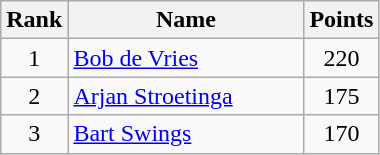<table class="wikitable" border="1">
<tr>
<th width=30>Rank</th>
<th width=150>Name</th>
<th width=25>Points</th>
</tr>
<tr align="center">
<td>1</td>
<td align="left"> <a href='#'>Bob de Vries</a></td>
<td>220</td>
</tr>
<tr align="center">
<td>2</td>
<td align="left"> <a href='#'>Arjan Stroetinga</a></td>
<td>175</td>
</tr>
<tr align="center">
<td>3</td>
<td align="left"> <a href='#'>Bart Swings</a></td>
<td>170</td>
</tr>
</table>
